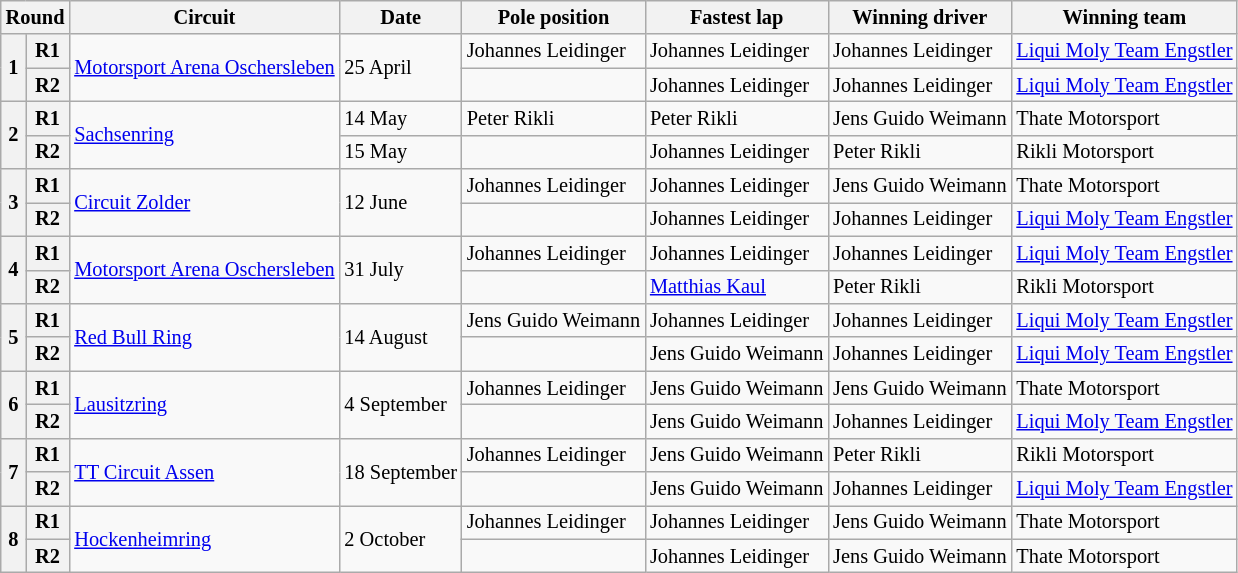<table class="wikitable" style="font-size: 85%">
<tr>
<th colspan=2>Round</th>
<th>Circuit</th>
<th>Date</th>
<th>Pole position</th>
<th>Fastest lap</th>
<th>Winning driver</th>
<th>Winning team</th>
</tr>
<tr>
<th rowspan=2>1</th>
<th>R1</th>
<td rowspan=2> <a href='#'>Motorsport Arena Oschersleben</a></td>
<td rowspan=2>25 April</td>
<td> Johannes Leidinger</td>
<td> Johannes Leidinger</td>
<td> Johannes Leidinger</td>
<td> <a href='#'>Liqui Moly Team Engstler</a></td>
</tr>
<tr>
<th>R2</th>
<td></td>
<td> Johannes Leidinger</td>
<td> Johannes Leidinger</td>
<td> <a href='#'>Liqui Moly Team Engstler</a></td>
</tr>
<tr>
<th rowspan=2>2</th>
<th>R1</th>
<td rowspan=2> <a href='#'>Sachsenring</a></td>
<td>14 May</td>
<td> Peter Rikli</td>
<td> Peter Rikli</td>
<td> Jens Guido Weimann</td>
<td> Thate Motorsport</td>
</tr>
<tr>
<th>R2</th>
<td>15 May</td>
<td></td>
<td> Johannes Leidinger</td>
<td> Peter Rikli</td>
<td> Rikli Motorsport</td>
</tr>
<tr>
<th rowspan=2>3</th>
<th>R1</th>
<td rowspan=2> <a href='#'>Circuit Zolder</a></td>
<td rowspan=2>12 June</td>
<td> Johannes Leidinger</td>
<td> Johannes Leidinger</td>
<td> Jens Guido Weimann</td>
<td> Thate Motorsport</td>
</tr>
<tr>
<th>R2</th>
<td></td>
<td> Johannes Leidinger</td>
<td> Johannes Leidinger</td>
<td> <a href='#'>Liqui Moly Team Engstler</a></td>
</tr>
<tr>
<th rowspan=2>4</th>
<th>R1</th>
<td rowspan=2> <a href='#'>Motorsport Arena Oschersleben</a></td>
<td rowspan=2>31 July</td>
<td> Johannes Leidinger</td>
<td> Johannes Leidinger</td>
<td> Johannes Leidinger</td>
<td> <a href='#'>Liqui Moly Team Engstler</a></td>
</tr>
<tr>
<th>R2</th>
<td></td>
<td> <a href='#'>Matthias Kaul</a></td>
<td> Peter Rikli</td>
<td> Rikli Motorsport</td>
</tr>
<tr>
<th rowspan=2>5</th>
<th>R1</th>
<td rowspan=2> <a href='#'>Red Bull Ring</a></td>
<td rowspan=2>14 August</td>
<td> Jens Guido Weimann</td>
<td> Johannes Leidinger</td>
<td> Johannes Leidinger</td>
<td> <a href='#'>Liqui Moly Team Engstler</a></td>
</tr>
<tr>
<th>R2</th>
<td></td>
<td> Jens Guido Weimann</td>
<td> Johannes Leidinger</td>
<td> <a href='#'>Liqui Moly Team Engstler</a></td>
</tr>
<tr>
<th rowspan=2>6</th>
<th>R1</th>
<td rowspan=2> <a href='#'>Lausitzring</a></td>
<td rowspan=2>4 September</td>
<td> Johannes Leidinger</td>
<td> Jens Guido Weimann</td>
<td> Jens Guido Weimann</td>
<td> Thate Motorsport</td>
</tr>
<tr>
<th>R2</th>
<td></td>
<td> Jens Guido Weimann</td>
<td> Johannes Leidinger</td>
<td> <a href='#'>Liqui Moly Team Engstler</a></td>
</tr>
<tr>
<th rowspan=2>7</th>
<th>R1</th>
<td rowspan=2> <a href='#'>TT Circuit Assen</a></td>
<td rowspan=2>18 September</td>
<td> Johannes Leidinger</td>
<td> Jens Guido Weimann</td>
<td> Peter Rikli</td>
<td> Rikli Motorsport</td>
</tr>
<tr>
<th>R2</th>
<td></td>
<td> Jens Guido Weimann</td>
<td> Johannes Leidinger</td>
<td> <a href='#'>Liqui Moly Team Engstler</a></td>
</tr>
<tr>
<th rowspan=2>8</th>
<th>R1</th>
<td rowspan=2> <a href='#'>Hockenheimring</a></td>
<td rowspan=2>2 October</td>
<td> Johannes Leidinger</td>
<td> Johannes Leidinger</td>
<td> Jens Guido Weimann</td>
<td> Thate Motorsport</td>
</tr>
<tr>
<th>R2</th>
<td></td>
<td> Johannes Leidinger</td>
<td> Jens Guido Weimann</td>
<td> Thate Motorsport</td>
</tr>
</table>
